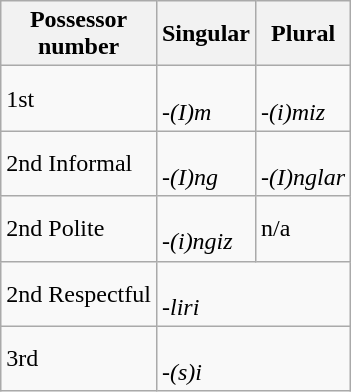<table class="wikitable">
<tr>
<th>Possessor<br>number</th>
<th>Singular</th>
<th>Plural</th>
</tr>
<tr>
<td>1st</td>
<td><br><em>-(I)m</em></td>
<td><br><em>-(i)miz</em></td>
</tr>
<tr>
<td>2nd Informal</td>
<td><br><em>-(I)ng</em></td>
<td><br><em>-(I)nglar</em></td>
</tr>
<tr>
<td>2nd Polite</td>
<td><br><em>-(i)ngiz</em></td>
<td>n/a</td>
</tr>
<tr>
<td>2nd Respectful</td>
<td colspan="2"><br><em>-liri</em></td>
</tr>
<tr>
<td>3rd</td>
<td colspan="2"><br><em>-(s)i</em></td>
</tr>
</table>
